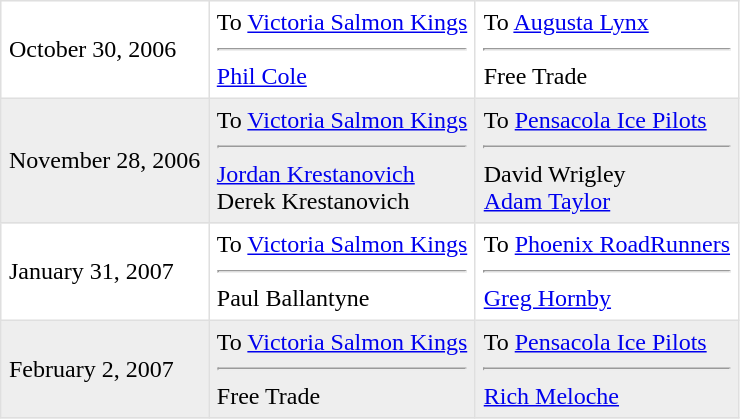<table border=1 style="border-collapse:collapse" bordercolor="#DFDFDF"  cellpadding="5">
<tr>
<td>October 30, 2006<br></td>
<td valign="top">To <a href='#'>Victoria Salmon Kings</a><hr><a href='#'>Phil Cole</a></td>
<td valign="top">To <a href='#'>Augusta Lynx</a><hr>Free Trade</td>
</tr>
<tr bgcolor="eeeeee">
<td>November 28, 2006<br></td>
<td valign="top">To <a href='#'>Victoria Salmon Kings</a><hr><a href='#'>Jordan Krestanovich</a> <br> Derek Krestanovich</td>
<td valign="top">To <a href='#'>Pensacola Ice Pilots</a><hr>David Wrigley<br><a href='#'>Adam Taylor</a></td>
</tr>
<tr>
<td>January 31, 2007<br></td>
<td valign="top">To <a href='#'>Victoria Salmon Kings</a><hr>Paul Ballantyne</td>
<td valign="top">To <a href='#'>Phoenix RoadRunners</a><hr><a href='#'>Greg Hornby</a></td>
</tr>
<tr bgcolor="eeeeee">
<td>February 2, 2007<br></td>
<td valign="top">To <a href='#'>Victoria Salmon Kings</a><hr>Free Trade</td>
<td valign="top">To <a href='#'>Pensacola Ice Pilots</a><hr><a href='#'>Rich Meloche</a></td>
</tr>
</table>
